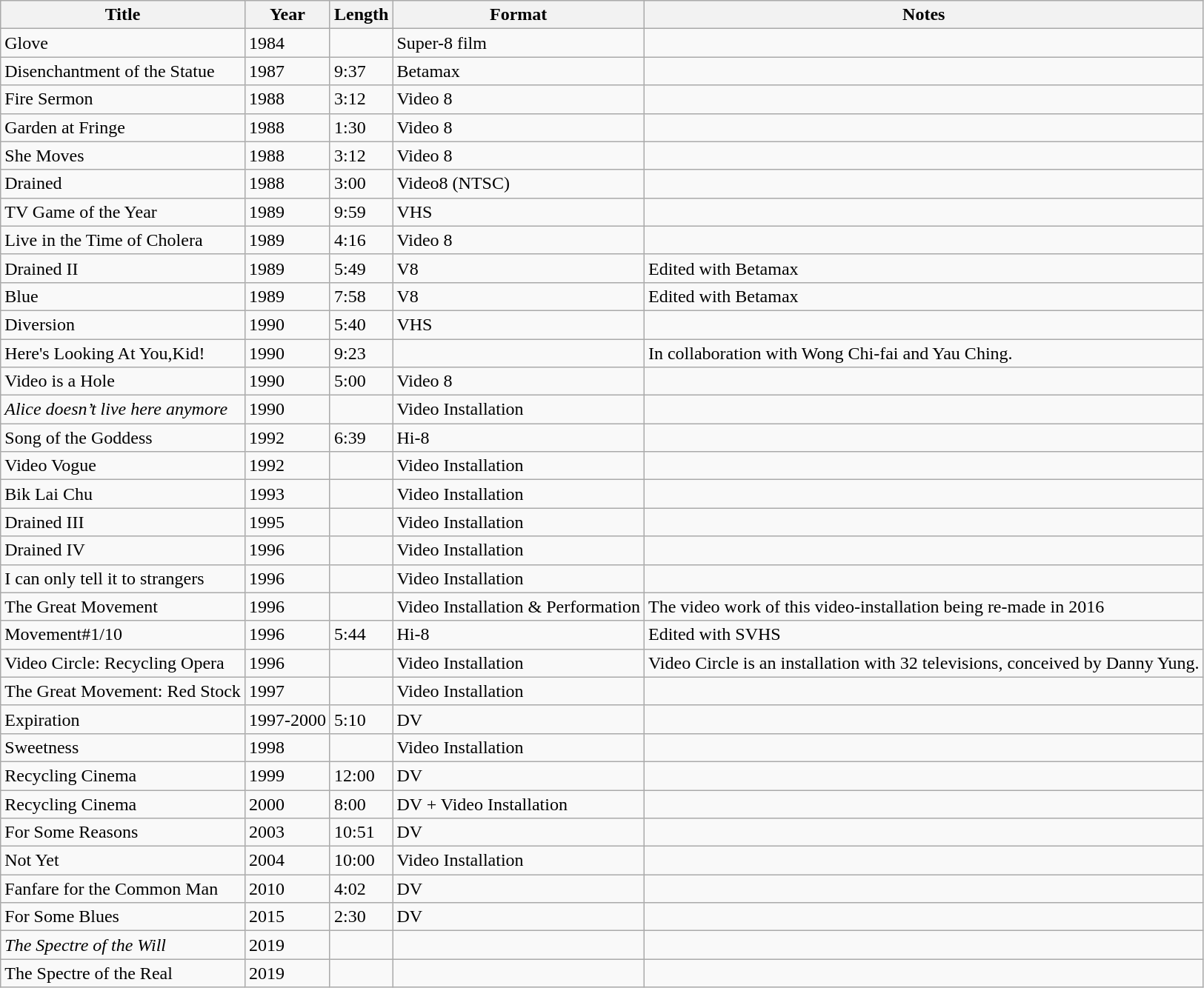<table class="wikitable">
<tr>
<th>Title</th>
<th>Year</th>
<th>Length</th>
<th>Format</th>
<th>Notes</th>
</tr>
<tr>
<td>Glove</td>
<td>1984</td>
<td></td>
<td>Super-8 film</td>
<td></td>
</tr>
<tr>
<td>Disenchantment of the Statue</td>
<td>1987</td>
<td>9:37</td>
<td>Betamax</td>
<td></td>
</tr>
<tr>
<td>Fire Sermon</td>
<td>1988</td>
<td>3:12</td>
<td>Video 8</td>
<td></td>
</tr>
<tr>
<td>Garden at Fringe</td>
<td>1988</td>
<td>1:30</td>
<td>Video 8</td>
<td></td>
</tr>
<tr>
<td>She Moves</td>
<td>1988</td>
<td>3:12</td>
<td>Video 8</td>
<td></td>
</tr>
<tr>
<td>Drained</td>
<td>1988</td>
<td>3:00</td>
<td>Video8 (NTSC)</td>
<td></td>
</tr>
<tr>
<td>TV Game of the Year</td>
<td>1989</td>
<td>9:59</td>
<td>VHS</td>
<td></td>
</tr>
<tr>
<td>Live in the Time of Cholera</td>
<td>1989</td>
<td>4:16</td>
<td>Video 8</td>
<td></td>
</tr>
<tr>
<td>Drained II</td>
<td>1989</td>
<td>5:49</td>
<td>V8</td>
<td>Edited with Betamax</td>
</tr>
<tr>
<td>Blue</td>
<td>1989</td>
<td>7:58</td>
<td>V8</td>
<td>Edited with Betamax</td>
</tr>
<tr>
<td>Diversion</td>
<td>1990</td>
<td>5:40</td>
<td>VHS</td>
<td></td>
</tr>
<tr>
<td>Here's Looking At You,Kid!</td>
<td>1990</td>
<td>9:23</td>
<td></td>
<td>In collaboration with Wong Chi-fai and Yau Ching.</td>
</tr>
<tr>
<td>Video is a Hole</td>
<td>1990</td>
<td>5:00</td>
<td>Video 8</td>
<td></td>
</tr>
<tr>
<td><em>Alice doesn’t live here anymore</em></td>
<td>1990</td>
<td></td>
<td>Video Installation</td>
<td></td>
</tr>
<tr>
<td>Song of the Goddess</td>
<td>1992</td>
<td>6:39</td>
<td>Hi-8</td>
<td></td>
</tr>
<tr>
<td>Video Vogue</td>
<td>1992</td>
<td></td>
<td>Video Installation</td>
</tr>
<tr>
<td>Bik Lai Chu</td>
<td>1993</td>
<td></td>
<td>Video Installation</td>
<td></td>
</tr>
<tr>
<td>Drained III</td>
<td>1995</td>
<td></td>
<td>Video Installation</td>
<td></td>
</tr>
<tr>
<td>Drained IV</td>
<td>1996</td>
<td></td>
<td>Video Installation</td>
<td></td>
</tr>
<tr>
<td>I can only tell it to strangers</td>
<td>1996</td>
<td></td>
<td>Video Installation</td>
<td></td>
</tr>
<tr>
<td>The Great Movement</td>
<td>1996</td>
<td></td>
<td>Video Installation & Performation</td>
<td>The video work of this video-installation being re-made in 2016</td>
</tr>
<tr>
<td>Movement#1/10</td>
<td>1996</td>
<td>5:44</td>
<td>Hi-8</td>
<td>Edited with SVHS</td>
</tr>
<tr>
<td>Video Circle: Recycling Opera</td>
<td>1996</td>
<td></td>
<td>Video Installation</td>
<td>Video Circle is an installation with 32 televisions, conceived by Danny Yung.</td>
</tr>
<tr>
<td>The Great Movement: Red Stock</td>
<td>1997</td>
<td></td>
<td>Video Installation</td>
<td></td>
</tr>
<tr>
<td>Expiration</td>
<td>1997-2000</td>
<td>5:10</td>
<td>DV</td>
<td></td>
</tr>
<tr>
<td>Sweetness</td>
<td>1998</td>
<td></td>
<td>Video Installation</td>
<td></td>
</tr>
<tr>
<td>Recycling Cinema</td>
<td>1999</td>
<td>12:00</td>
<td>DV</td>
<td></td>
</tr>
<tr>
<td>Recycling Cinema</td>
<td>2000</td>
<td>8:00</td>
<td>DV + Video Installation</td>
<td></td>
</tr>
<tr>
<td>For Some Reasons</td>
<td>2003</td>
<td>10:51</td>
<td>DV</td>
<td></td>
</tr>
<tr>
<td>Not Yet</td>
<td>2004</td>
<td>10:00</td>
<td>Video Installation</td>
<td></td>
</tr>
<tr>
<td>Fanfare for the Common Man</td>
<td>2010</td>
<td>4:02</td>
<td>DV</td>
<td></td>
</tr>
<tr>
<td>For Some Blues</td>
<td>2015</td>
<td>2:30</td>
<td>DV</td>
<td></td>
</tr>
<tr>
<td><em>The Spectre of the Will</em></td>
<td>2019</td>
<td></td>
<td></td>
<td></td>
</tr>
<tr>
<td>The Spectre of the Real</td>
<td>2019</td>
<td></td>
<td></td>
<td></td>
</tr>
</table>
